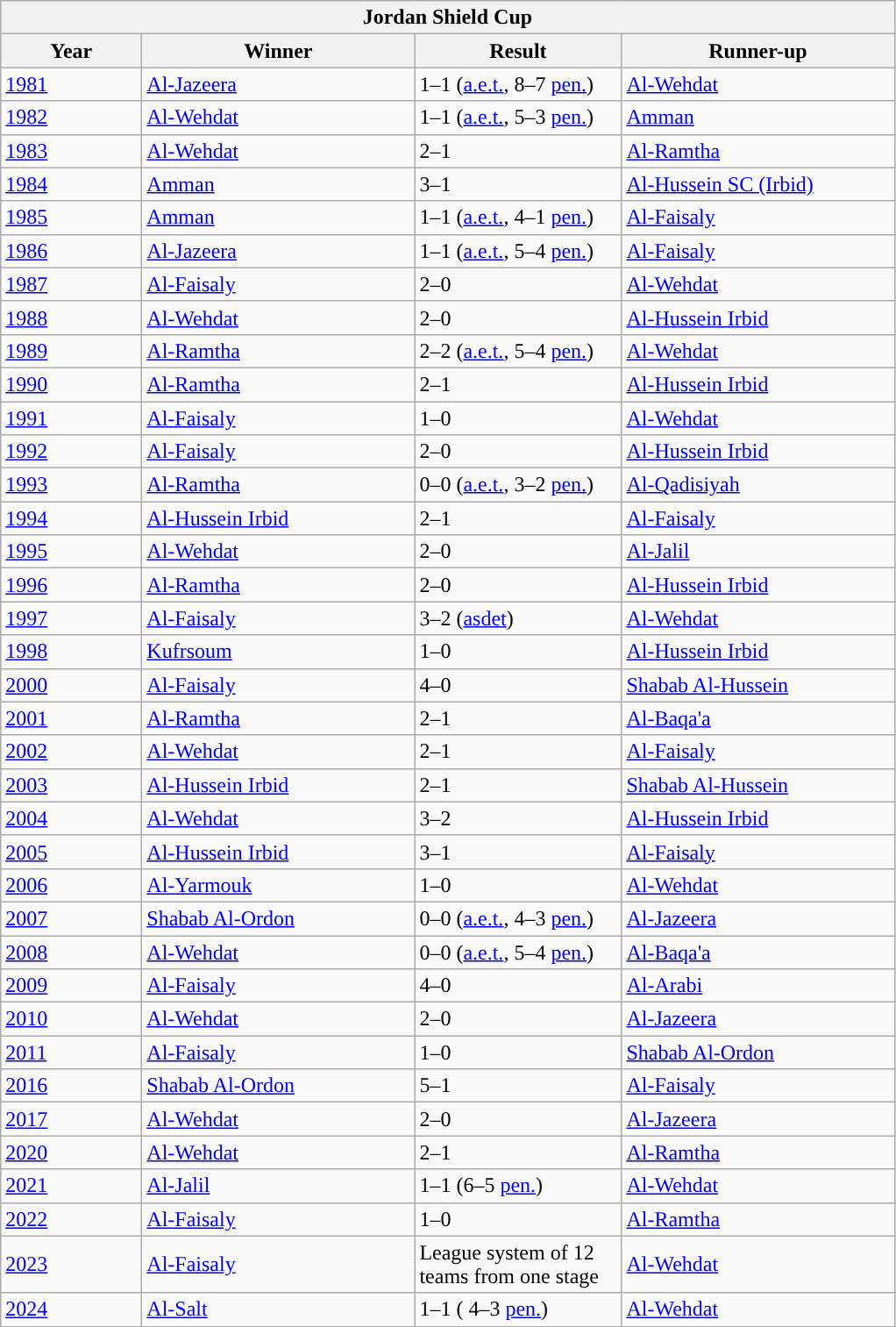<table class="wikitable" style="font-size:100%" style="text-align: center;">
<tr>
<th colspan="4" alligan='center"'>Jordan Shield Cup</th>
</tr>
<tr>
<th width=100>Year</th>
<th width=200>Winner</th>
<th width=150>Result</th>
<th width=200>Runner-up</th>
</tr>
<tr>
<td><a href='#'>1981</a></td>
<td><a href='#'>Al-Jazeera</a></td>
<td>1–1 (<a href='#'>a.e.t.</a>, 8–7 <a href='#'>pen.</a>)</td>
<td><a href='#'>Al-Wehdat</a></td>
</tr>
<tr>
<td><a href='#'>1982</a></td>
<td><a href='#'>Al-Wehdat</a></td>
<td>1–1 (<a href='#'>a.e.t.</a>, 5–3 <a href='#'>pen.</a>)</td>
<td><a href='#'>Amman</a></td>
</tr>
<tr>
<td><a href='#'>1983</a></td>
<td><a href='#'>Al-Wehdat</a></td>
<td>2–1</td>
<td><a href='#'>Al-Ramtha</a></td>
</tr>
<tr>
<td><a href='#'>1984</a></td>
<td><a href='#'>Amman</a></td>
<td>3–1</td>
<td><a href='#'>Al-Hussein SC (Irbid)</a></td>
</tr>
<tr>
<td><a href='#'>1985</a></td>
<td><a href='#'>Amman</a></td>
<td>1–1 (<a href='#'>a.e.t.</a>, 4–1 <a href='#'>pen.</a>)</td>
<td><a href='#'>Al-Faisaly</a></td>
</tr>
<tr>
<td><a href='#'>1986</a></td>
<td><a href='#'>Al-Jazeera</a></td>
<td>1–1 (<a href='#'>a.e.t.</a>, 5–4 <a href='#'>pen.</a>)</td>
<td><a href='#'>Al-Faisaly</a></td>
</tr>
<tr>
<td><a href='#'>1987</a></td>
<td><a href='#'>Al-Faisaly</a></td>
<td>2–0</td>
<td><a href='#'>Al-Wehdat</a></td>
</tr>
<tr>
<td><a href='#'>1988</a></td>
<td><a href='#'>Al-Wehdat</a></td>
<td>2–0</td>
<td><a href='#'>Al-Hussein Irbid</a></td>
</tr>
<tr>
<td><a href='#'>1989</a></td>
<td><a href='#'>Al-Ramtha</a></td>
<td>2–2 (<a href='#'>a.e.t.</a>, 5–4 <a href='#'>pen.</a>)</td>
<td><a href='#'>Al-Wehdat</a></td>
</tr>
<tr>
<td><a href='#'>1990</a></td>
<td><a href='#'>Al-Ramtha</a></td>
<td>2–1</td>
<td><a href='#'>Al-Hussein Irbid</a></td>
</tr>
<tr>
<td><a href='#'>1991</a></td>
<td><a href='#'>Al-Faisaly</a></td>
<td>1–0</td>
<td><a href='#'>Al-Wehdat</a></td>
</tr>
<tr>
<td><a href='#'>1992</a></td>
<td><a href='#'>Al-Faisaly</a></td>
<td>2–0</td>
<td><a href='#'>Al-Hussein Irbid</a></td>
</tr>
<tr>
<td><a href='#'>1993</a></td>
<td><a href='#'>Al-Ramtha</a></td>
<td>0–0 (<a href='#'>a.e.t.</a>, 3–2 <a href='#'>pen.</a>)</td>
<td><a href='#'>Al-Qadisiyah</a></td>
</tr>
<tr>
<td><a href='#'>1994</a></td>
<td><a href='#'>Al-Hussein Irbid</a></td>
<td>2–1</td>
<td><a href='#'>Al-Faisaly</a></td>
</tr>
<tr>
<td><a href='#'>1995</a></td>
<td><a href='#'>Al-Wehdat</a></td>
<td>2–0</td>
<td><a href='#'>Al-Jalil</a></td>
</tr>
<tr>
<td><a href='#'>1996</a></td>
<td><a href='#'>Al-Ramtha</a></td>
<td>2–0</td>
<td><a href='#'>Al-Hussein Irbid</a></td>
</tr>
<tr>
<td><a href='#'>1997</a></td>
<td><a href='#'>Al-Faisaly</a></td>
<td>3–2 (<a href='#'>asdet</a>)</td>
<td><a href='#'>Al-Wehdat</a></td>
</tr>
<tr>
<td><a href='#'>1998</a></td>
<td><a href='#'>Kufrsoum</a></td>
<td>1–0</td>
<td><a href='#'>Al-Hussein Irbid</a></td>
</tr>
<tr>
<td><a href='#'>2000</a></td>
<td><a href='#'>Al-Faisaly</a></td>
<td>4–0</td>
<td><a href='#'>Shabab Al-Hussein</a></td>
</tr>
<tr>
<td><a href='#'>2001</a></td>
<td><a href='#'>Al-Ramtha</a></td>
<td>2–1</td>
<td><a href='#'>Al-Baqa'a</a></td>
</tr>
<tr>
<td><a href='#'>2002</a></td>
<td><a href='#'>Al-Wehdat</a></td>
<td>2–1</td>
<td><a href='#'>Al-Faisaly</a></td>
</tr>
<tr>
<td><a href='#'>2003</a></td>
<td><a href='#'>Al-Hussein Irbid</a></td>
<td>2–1</td>
<td><a href='#'>Shabab Al-Hussein</a></td>
</tr>
<tr>
<td><a href='#'>2004</a></td>
<td><a href='#'>Al-Wehdat</a></td>
<td>3–2</td>
<td><a href='#'>Al-Hussein Irbid</a></td>
</tr>
<tr>
<td><a href='#'>2005</a></td>
<td><a href='#'>Al-Hussein Irbid</a></td>
<td>3–1</td>
<td><a href='#'>Al-Faisaly</a></td>
</tr>
<tr>
<td><a href='#'>2006</a></td>
<td><a href='#'>Al-Yarmouk</a></td>
<td>1–0</td>
<td><a href='#'>Al-Wehdat</a></td>
</tr>
<tr>
<td><a href='#'>2007</a></td>
<td><a href='#'>Shabab Al-Ordon</a></td>
<td>0–0 (<a href='#'>a.e.t.</a>, 4–3 <a href='#'>pen.</a>)</td>
<td><a href='#'>Al-Jazeera</a></td>
</tr>
<tr>
<td><a href='#'>2008</a></td>
<td><a href='#'>Al-Wehdat</a></td>
<td>0–0 (<a href='#'>a.e.t.</a>, 5–4 <a href='#'>pen.</a>)</td>
<td><a href='#'>Al-Baqa'a</a></td>
</tr>
<tr>
<td><a href='#'>2009</a></td>
<td><a href='#'>Al-Faisaly</a></td>
<td>4–0</td>
<td><a href='#'>Al-Arabi</a></td>
</tr>
<tr>
<td><a href='#'>2010</a></td>
<td><a href='#'>Al-Wehdat</a></td>
<td>2–0</td>
<td><a href='#'>Al-Jazeera</a></td>
</tr>
<tr>
<td><a href='#'>2011</a></td>
<td><a href='#'>Al-Faisaly</a></td>
<td>1–0</td>
<td><a href='#'>Shabab Al-Ordon</a></td>
</tr>
<tr>
<td><a href='#'>2016</a></td>
<td><a href='#'>Shabab Al-Ordon</a></td>
<td>5–1</td>
<td><a href='#'>Al-Faisaly</a></td>
</tr>
<tr>
<td><a href='#'>2017</a></td>
<td><a href='#'>Al-Wehdat</a></td>
<td>2–0</td>
<td><a href='#'>Al-Jazeera</a></td>
</tr>
<tr>
<td><a href='#'>2020</a></td>
<td><a href='#'>Al-Wehdat</a></td>
<td>2–1</td>
<td><a href='#'>Al-Ramtha</a></td>
</tr>
<tr>
<td><a href='#'>2021</a></td>
<td><a href='#'>Al-Jalil</a></td>
<td>1–1 (6–5 <a href='#'>pen.</a>)</td>
<td><a href='#'>Al-Wehdat</a></td>
</tr>
<tr>
<td><a href='#'>2022</a></td>
<td><a href='#'>Al-Faisaly</a></td>
<td>1–0</td>
<td><a href='#'>Al-Ramtha</a></td>
</tr>
<tr>
<td><a href='#'>2023</a></td>
<td><a href='#'>Al-Faisaly</a></td>
<td>League system of 12 teams from one stage</td>
<td><a href='#'>Al-Wehdat</a></td>
</tr>
<tr>
<td><a href='#'>2024</a></td>
<td><a href='#'>Al-Salt</a></td>
<td>1–1  ( 4–3 <a href='#'>pen.</a>)</td>
<td><a href='#'>Al-Wehdat</a></td>
</tr>
<tr>
</tr>
</table>
